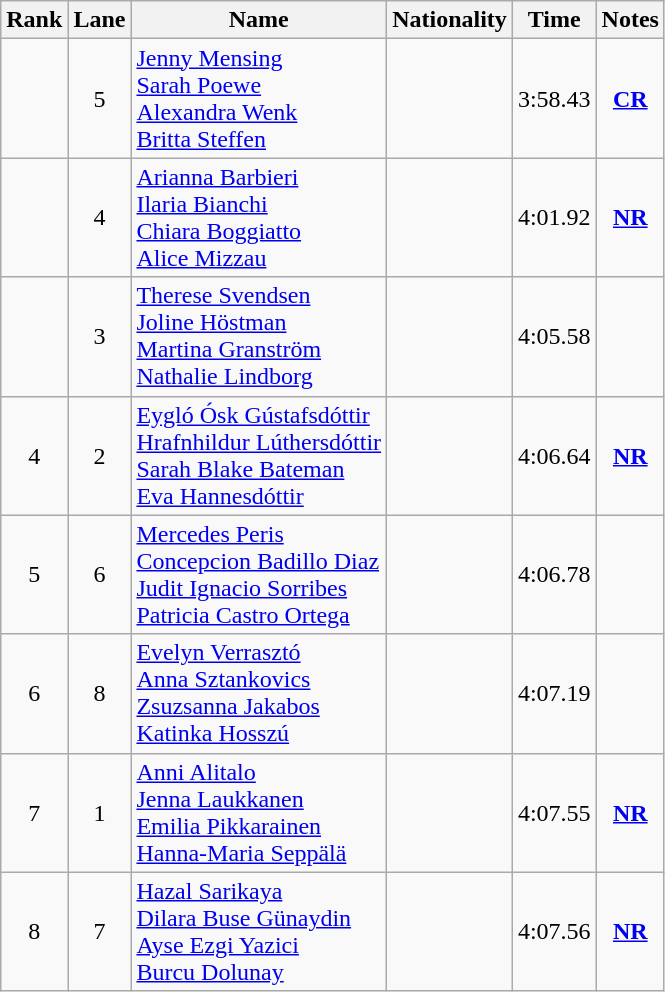<table class="wikitable sortable" style="text-align:center">
<tr>
<th>Rank</th>
<th>Lane</th>
<th>Name</th>
<th>Nationality</th>
<th>Time</th>
<th>Notes</th>
</tr>
<tr>
<td></td>
<td>5</td>
<td align=left><a href='#'>Jenny Mensing</a><br><a href='#'>Sarah Poewe</a><br><a href='#'>Alexandra Wenk</a><br><a href='#'>Britta Steffen</a></td>
<td align=left></td>
<td>3:58.43</td>
<td><strong><a href='#'>CR</a></strong></td>
</tr>
<tr>
<td></td>
<td>4</td>
<td align=left><a href='#'>Arianna Barbieri</a><br><a href='#'>Ilaria Bianchi</a><br><a href='#'>Chiara Boggiatto</a><br><a href='#'>Alice Mizzau</a></td>
<td align=left></td>
<td>4:01.92</td>
<td><strong><a href='#'>NR</a></strong></td>
</tr>
<tr>
<td></td>
<td>3</td>
<td align=left><a href='#'>Therese Svendsen</a><br><a href='#'>Joline Höstman</a><br><a href='#'>Martina Granström</a><br><a href='#'>Nathalie Lindborg</a></td>
<td align=left></td>
<td>4:05.58</td>
<td></td>
</tr>
<tr>
<td>4</td>
<td>2</td>
<td align=left><a href='#'>Eygló Ósk Gústafsdóttir</a><br><a href='#'>Hrafnhildur Lúthersdóttir</a><br><a href='#'>Sarah Blake Bateman</a><br><a href='#'>Eva Hannesdóttir</a></td>
<td align=left></td>
<td>4:06.64</td>
<td><strong><a href='#'>NR</a></strong></td>
</tr>
<tr>
<td>5</td>
<td>6</td>
<td align=left><a href='#'>Mercedes Peris</a><br><a href='#'>Concepcion Badillo Diaz</a><br><a href='#'>Judit Ignacio Sorribes</a><br><a href='#'>Patricia Castro Ortega</a></td>
<td align=left></td>
<td>4:06.78</td>
<td></td>
</tr>
<tr>
<td>6</td>
<td>8</td>
<td align=left><a href='#'>Evelyn Verrasztó</a><br><a href='#'>Anna Sztankovics</a><br><a href='#'>Zsuzsanna Jakabos</a><br><a href='#'>Katinka Hosszú</a></td>
<td align=left></td>
<td>4:07.19</td>
<td></td>
</tr>
<tr>
<td>7</td>
<td>1</td>
<td align=left><a href='#'>Anni Alitalo</a><br><a href='#'>Jenna Laukkanen</a><br><a href='#'>Emilia Pikkarainen</a><br><a href='#'>Hanna-Maria Seppälä</a></td>
<td align=left></td>
<td>4:07.55</td>
<td><strong><a href='#'>NR</a></strong></td>
</tr>
<tr>
<td>8</td>
<td>7</td>
<td align=left><a href='#'>Hazal Sarikaya</a><br><a href='#'>Dilara Buse Günaydin</a><br><a href='#'>Ayse Ezgi Yazici</a><br><a href='#'>Burcu Dolunay</a></td>
<td align=left></td>
<td>4:07.56</td>
<td><strong><a href='#'>NR</a></strong></td>
</tr>
</table>
